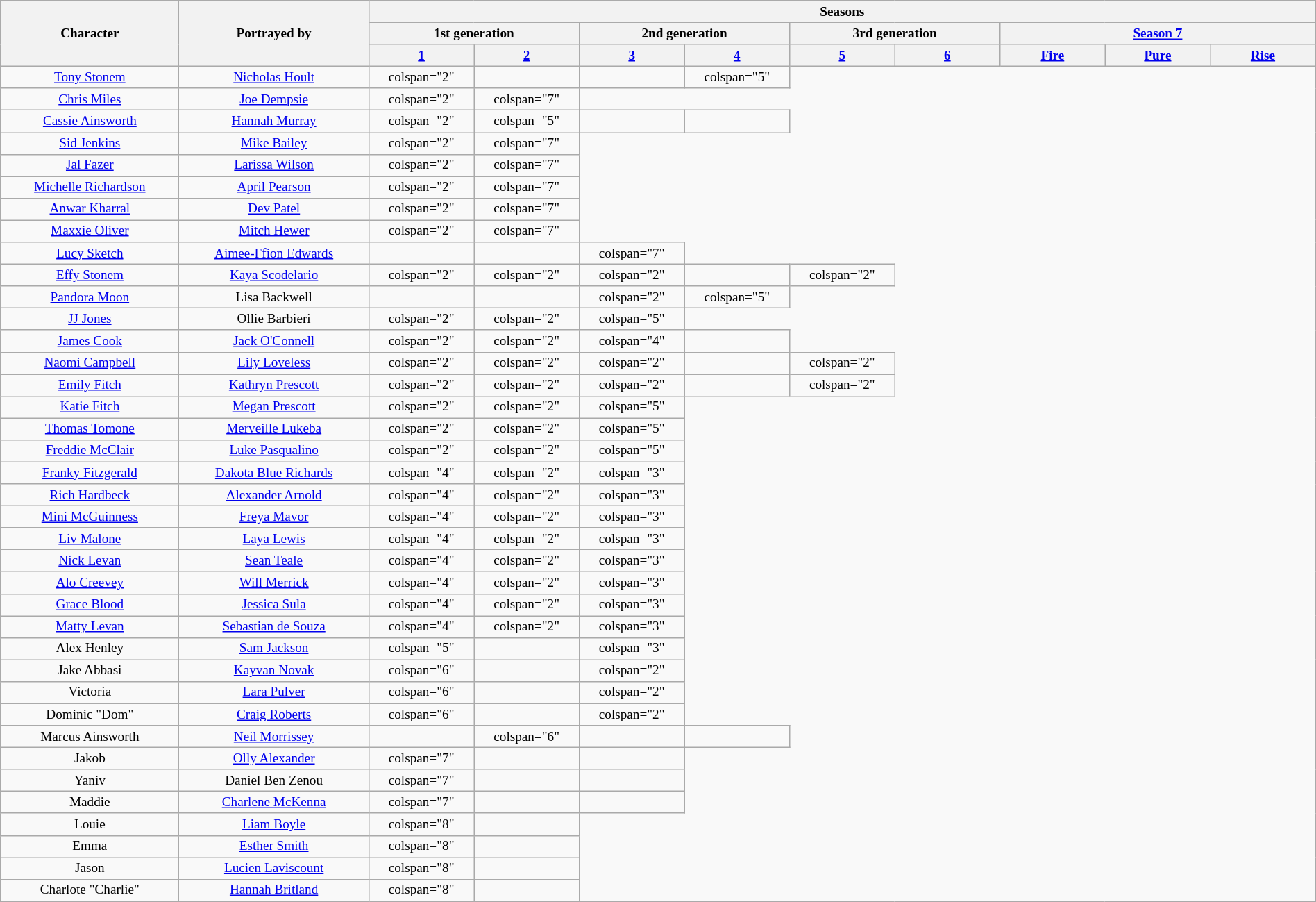<table class="wikitable plainrowheaders" style="text-align:center; font-size:80%; width:100%">
<tr>
<th rowspan="3">Character</th>
<th rowspan="3">Portrayed by</th>
<th colspan="9">Seasons</th>
</tr>
<tr>
<th colspan="2">1st generation</th>
<th colspan="2">2nd generation</th>
<th colspan="2">3rd generation</th>
<th colspan="3"><a href='#'>Season 7</a></th>
</tr>
<tr>
<th style="width:8%;"><a href='#'>1</a></th>
<th style="width:8%;"><a href='#'>2</a></th>
<th style="width:8%;"><a href='#'>3</a></th>
<th style="width:8%;"><a href='#'>4</a></th>
<th style="width:8%;"><a href='#'>5</a></th>
<th style="width:8%;"><a href='#'>6</a></th>
<th style="width:8%;"><a href='#'>Fire</a></th>
<th style="width:8%;"><a href='#'>Pure</a></th>
<th style="width:8%;"><a href='#'>Rise</a></th>
</tr>
<tr>
<td><a href='#'>Tony Stonem</a></td>
<td><a href='#'>Nicholas Hoult</a></td>
<td>colspan="2" </td>
<td></td>
<td></td>
<td>colspan="5" </td>
</tr>
<tr>
<td><a href='#'>Chris Miles</a></td>
<td><a href='#'>Joe Dempsie</a></td>
<td>colspan="2" </td>
<td>colspan="7" </td>
</tr>
<tr>
<td><a href='#'>Cassie Ainsworth</a></td>
<td><a href='#'>Hannah Murray</a></td>
<td>colspan="2" </td>
<td>colspan="5" </td>
<td></td>
<td></td>
</tr>
<tr>
<td><a href='#'>Sid Jenkins</a></td>
<td><a href='#'>Mike Bailey</a></td>
<td>colspan="2" </td>
<td>colspan="7" </td>
</tr>
<tr>
<td><a href='#'>Jal Fazer</a></td>
<td><a href='#'>Larissa Wilson</a></td>
<td>colspan="2" </td>
<td>colspan="7" </td>
</tr>
<tr>
<td><a href='#'>Michelle Richardson</a></td>
<td><a href='#'>April Pearson</a></td>
<td>colspan="2" </td>
<td>colspan="7" </td>
</tr>
<tr>
<td><a href='#'>Anwar Kharral</a></td>
<td><a href='#'>Dev Patel</a></td>
<td>colspan="2" </td>
<td>colspan="7" </td>
</tr>
<tr>
<td><a href='#'>Maxxie Oliver</a></td>
<td><a href='#'>Mitch Hewer</a></td>
<td>colspan="2" </td>
<td>colspan="7" </td>
</tr>
<tr>
<td><a href='#'>Lucy Sketch</a></td>
<td><a href='#'>Aimee-Ffion Edwards</a></td>
<td></td>
<td></td>
<td>colspan="7" </td>
</tr>
<tr>
<td><a href='#'>Effy Stonem</a></td>
<td><a href='#'>Kaya Scodelario</a></td>
<td>colspan="2" </td>
<td>colspan="2" </td>
<td>colspan="2" </td>
<td></td>
<td>colspan="2" </td>
</tr>
<tr>
<td><a href='#'>Pandora Moon</a></td>
<td>Lisa Backwell</td>
<td></td>
<td></td>
<td>colspan="2" </td>
<td>colspan="5" </td>
</tr>
<tr>
<td><a href='#'>JJ Jones</a></td>
<td>Ollie Barbieri</td>
<td>colspan="2" </td>
<td>colspan="2" </td>
<td>colspan="5" </td>
</tr>
<tr>
<td><a href='#'>James Cook</a></td>
<td><a href='#'>Jack O'Connell</a></td>
<td>colspan="2" </td>
<td>colspan="2" </td>
<td>colspan="4" </td>
<td></td>
</tr>
<tr>
<td><a href='#'>Naomi Campbell</a></td>
<td><a href='#'>Lily Loveless</a></td>
<td>colspan="2" </td>
<td>colspan="2" </td>
<td>colspan="2" </td>
<td></td>
<td>colspan="2" </td>
</tr>
<tr>
<td><a href='#'>Emily Fitch</a></td>
<td><a href='#'>Kathryn Prescott</a></td>
<td>colspan="2" </td>
<td>colspan="2" </td>
<td>colspan="2" </td>
<td></td>
<td>colspan="2" </td>
</tr>
<tr>
<td><a href='#'>Katie Fitch</a></td>
<td><a href='#'>Megan Prescott</a></td>
<td>colspan="2" </td>
<td>colspan="2" </td>
<td>colspan="5" </td>
</tr>
<tr>
<td><a href='#'>Thomas Tomone</a></td>
<td><a href='#'>Merveille Lukeba</a></td>
<td>colspan="2" </td>
<td>colspan="2" </td>
<td>colspan="5" </td>
</tr>
<tr>
<td><a href='#'>Freddie McClair</a></td>
<td><a href='#'>Luke Pasqualino</a></td>
<td>colspan="2" </td>
<td>colspan="2" </td>
<td>colspan="5" </td>
</tr>
<tr>
<td><a href='#'>Franky Fitzgerald</a></td>
<td><a href='#'>Dakota Blue Richards</a></td>
<td>colspan="4" </td>
<td>colspan="2" </td>
<td>colspan="3" </td>
</tr>
<tr>
<td><a href='#'>Rich Hardbeck</a></td>
<td><a href='#'>Alexander Arnold</a></td>
<td>colspan="4" </td>
<td>colspan="2" </td>
<td>colspan="3" </td>
</tr>
<tr>
<td><a href='#'>Mini McGuinness</a></td>
<td><a href='#'>Freya Mavor</a></td>
<td>colspan="4" </td>
<td>colspan="2" </td>
<td>colspan="3" </td>
</tr>
<tr>
<td><a href='#'>Liv Malone</a></td>
<td><a href='#'>Laya Lewis</a></td>
<td>colspan="4" </td>
<td>colspan="2" </td>
<td>colspan="3" </td>
</tr>
<tr>
<td><a href='#'>Nick Levan</a></td>
<td><a href='#'>Sean Teale</a></td>
<td>colspan="4" </td>
<td>colspan="2" </td>
<td>colspan="3" </td>
</tr>
<tr>
<td><a href='#'>Alo Creevey</a></td>
<td><a href='#'>Will Merrick</a></td>
<td>colspan="4" </td>
<td>colspan="2" </td>
<td>colspan="3" </td>
</tr>
<tr>
<td><a href='#'>Grace Blood</a></td>
<td><a href='#'>Jessica Sula</a></td>
<td>colspan="4" </td>
<td>colspan="2" </td>
<td>colspan="3" </td>
</tr>
<tr>
<td><a href='#'>Matty Levan</a></td>
<td><a href='#'>Sebastian de Souza</a></td>
<td>colspan="4" </td>
<td>colspan="2" </td>
<td>colspan="3" </td>
</tr>
<tr>
<td>Alex Henley</td>
<td><a href='#'>Sam Jackson</a></td>
<td>colspan="5" </td>
<td></td>
<td>colspan="3" </td>
</tr>
<tr>
<td>Jake Abbasi</td>
<td><a href='#'>Kayvan Novak</a></td>
<td>colspan="6" </td>
<td></td>
<td>colspan="2" </td>
</tr>
<tr>
<td>Victoria</td>
<td><a href='#'>Lara Pulver</a></td>
<td>colspan="6" </td>
<td></td>
<td>colspan="2" </td>
</tr>
<tr>
<td>Dominic "Dom"</td>
<td><a href='#'>Craig Roberts</a></td>
<td>colspan="6" </td>
<td></td>
<td>colspan="2" </td>
</tr>
<tr>
<td>Marcus Ainsworth</td>
<td><a href='#'>Neil Morrissey</a></td>
<td></td>
<td>colspan="6" </td>
<td></td>
<td></td>
</tr>
<tr>
<td>Jakob</td>
<td><a href='#'>Olly Alexander</a></td>
<td>colspan="7" </td>
<td></td>
<td></td>
</tr>
<tr>
<td>Yaniv</td>
<td>Daniel Ben Zenou</td>
<td>colspan="7" </td>
<td></td>
<td></td>
</tr>
<tr>
<td>Maddie</td>
<td><a href='#'>Charlene McKenna</a></td>
<td>colspan="7" </td>
<td></td>
<td></td>
</tr>
<tr>
<td>Louie</td>
<td><a href='#'>Liam Boyle</a></td>
<td>colspan="8" </td>
<td></td>
</tr>
<tr>
<td>Emma</td>
<td><a href='#'>Esther Smith</a></td>
<td>colspan="8" </td>
<td></td>
</tr>
<tr>
<td>Jason</td>
<td><a href='#'>Lucien Laviscount</a></td>
<td>colspan="8" </td>
<td></td>
</tr>
<tr>
<td>Charlote "Charlie"</td>
<td><a href='#'>Hannah Britland</a></td>
<td>colspan="8" </td>
<td></td>
</tr>
</table>
